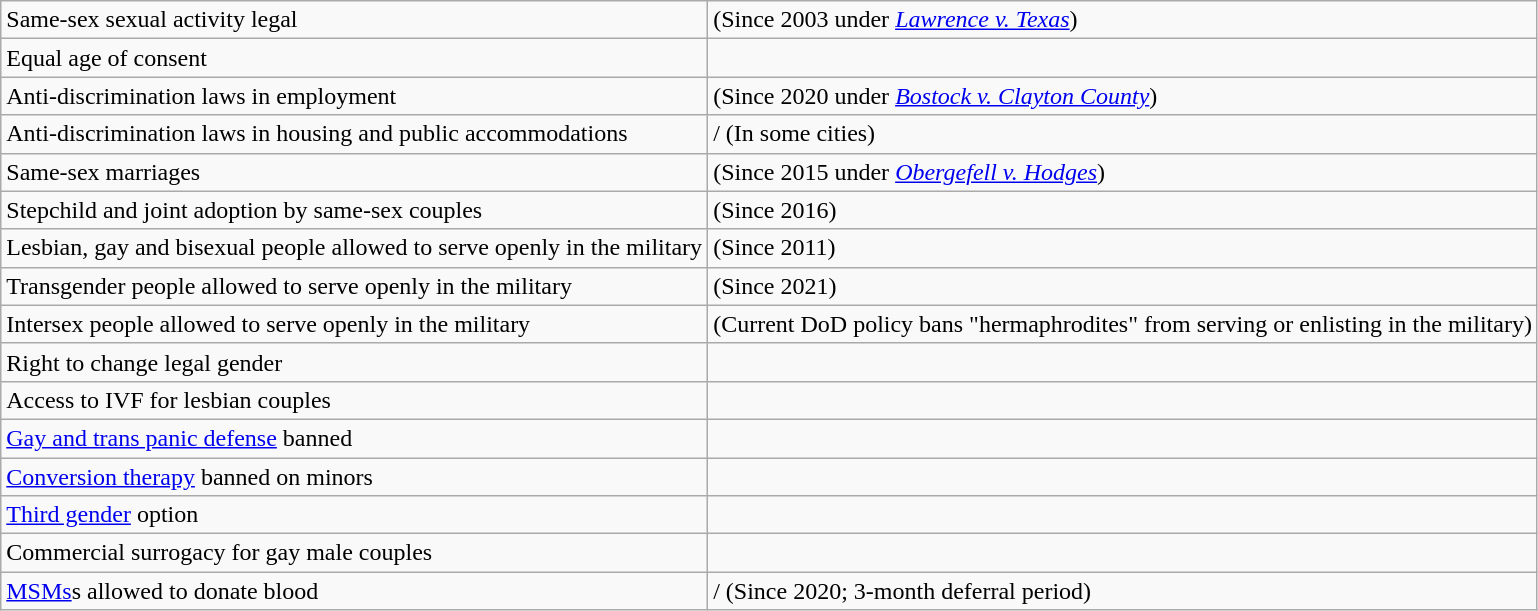<table class="wikitable">
<tr>
<td>Same-sex sexual activity legal</td>
<td> (Since 2003 under <em><a href='#'>Lawrence v. Texas</a></em>)</td>
</tr>
<tr>
<td>Equal age of consent</td>
<td></td>
</tr>
<tr>
<td>Anti-discrimination laws in employment</td>
<td> (Since 2020 under <em><a href='#'>Bostock v. Clayton County</a></em>)</td>
</tr>
<tr>
<td>Anti-discrimination laws in housing and public accommodations</td>
<td>/ (In some cities)</td>
</tr>
<tr>
<td>Same-sex marriages</td>
<td> (Since 2015 under <em><a href='#'>Obergefell v. Hodges</a></em>)</td>
</tr>
<tr>
<td>Stepchild and joint adoption by same-sex couples</td>
<td> (Since 2016)</td>
</tr>
<tr>
<td>Lesbian, gay and bisexual people allowed to serve openly in the military</td>
<td> (Since 2011)</td>
</tr>
<tr>
<td>Transgender people allowed to serve openly in the military</td>
<td> (Since 2021)</td>
</tr>
<tr>
<td>Intersex people allowed to serve openly in the military</td>
<td> (Current DoD policy bans "hermaphrodites" from serving or enlisting in the military)</td>
</tr>
<tr>
<td>Right to change legal gender</td>
<td></td>
</tr>
<tr>
<td>Access to IVF for lesbian couples</td>
<td></td>
</tr>
<tr>
<td><a href='#'>Gay and trans panic defense</a> banned</td>
<td></td>
</tr>
<tr>
<td><a href='#'>Conversion therapy</a> banned on minors</td>
<td></td>
</tr>
<tr>
<td><a href='#'>Third gender</a> option</td>
<td></td>
</tr>
<tr>
<td>Commercial surrogacy for gay male couples</td>
<td></td>
</tr>
<tr>
<td><a href='#'>MSMs</a>s allowed to donate blood</td>
<td>/ (Since 2020; 3-month deferral period)</td>
</tr>
</table>
